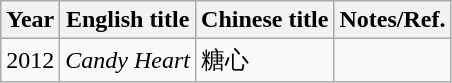<table class="wikitable sortable">
<tr>
<th>Year</th>
<th>English title</th>
<th>Chinese title</th>
<th>Notes/Ref.</th>
</tr>
<tr>
<td>2012</td>
<td><em>Candy Heart</em></td>
<td>糖心</td>
<td></td>
</tr>
</table>
